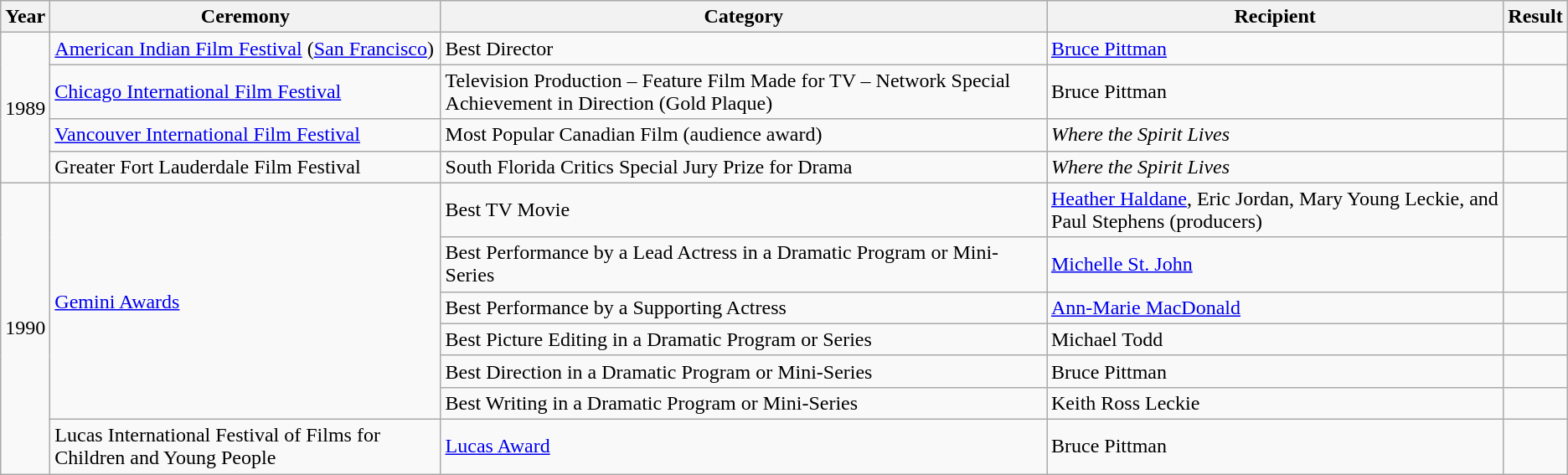<table class="wikitable">
<tr>
<th>Year</th>
<th>Ceremony</th>
<th>Category</th>
<th>Recipient</th>
<th>Result</th>
</tr>
<tr>
<td rowspan="4">1989</td>
<td><a href='#'>American Indian Film Festival</a> (<a href='#'>San Francisco</a>)</td>
<td>Best Director</td>
<td><a href='#'>Bruce Pittman</a></td>
<td></td>
</tr>
<tr>
<td><a href='#'>Chicago International Film Festival</a></td>
<td>Television Production – Feature Film Made for TV – Network Special Achievement in Direction (Gold Plaque)</td>
<td>Bruce Pittman</td>
<td></td>
</tr>
<tr>
<td><a href='#'>Vancouver International Film Festival</a></td>
<td>Most Popular Canadian Film (audience award)</td>
<td><em>Where the Spirit Lives</em></td>
<td></td>
</tr>
<tr>
<td>Greater Fort Lauderdale Film Festival</td>
<td>South Florida Critics Special Jury Prize for Drama</td>
<td><em>Where the Spirit Lives</em></td>
<td></td>
</tr>
<tr>
<td rowspan="7">1990</td>
<td rowspan="6"><a href='#'>Gemini Awards</a></td>
<td>Best TV Movie</td>
<td><a href='#'>Heather Haldane</a>, Eric Jordan, Mary Young Leckie, and Paul Stephens (producers)</td>
<td></td>
</tr>
<tr>
<td>Best Performance by a Lead Actress in a Dramatic Program or Mini-Series</td>
<td><a href='#'>Michelle St. John</a></td>
<td></td>
</tr>
<tr>
<td>Best Performance by a Supporting Actress</td>
<td><a href='#'>Ann-Marie MacDonald</a></td>
<td></td>
</tr>
<tr>
<td>Best Picture Editing in a Dramatic Program or Series</td>
<td>Michael Todd</td>
<td></td>
</tr>
<tr>
<td>Best Direction in a Dramatic Program or Mini-Series</td>
<td>Bruce Pittman</td>
<td></td>
</tr>
<tr>
<td>Best Writing in a Dramatic Program or Mini-Series</td>
<td>Keith Ross Leckie</td>
<td></td>
</tr>
<tr>
<td>Lucas International Festival of Films for Children and Young People</td>
<td><a href='#'>Lucas Award</a></td>
<td>Bruce Pittman</td>
<td></td>
</tr>
</table>
